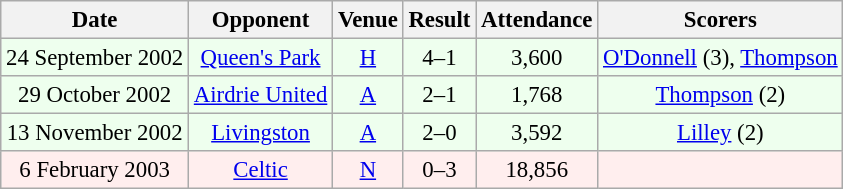<table class="wikitable sortable" style="font-size:95%; text-align:center">
<tr>
<th>Date</th>
<th>Opponent</th>
<th>Venue</th>
<th>Result</th>
<th>Attendance</th>
<th>Scorers</th>
</tr>
<tr bgcolor = "#EEFFEE">
<td>24 September 2002</td>
<td><a href='#'>Queen's Park</a></td>
<td><a href='#'>H</a></td>
<td>4–1</td>
<td>3,600</td>
<td><a href='#'>O'Donnell</a> (3), <a href='#'>Thompson</a></td>
</tr>
<tr bgcolor = "#EEFFEE">
<td>29 October 2002</td>
<td><a href='#'>Airdrie United</a></td>
<td><a href='#'>A</a></td>
<td>2–1</td>
<td>1,768</td>
<td><a href='#'>Thompson</a> (2)</td>
</tr>
<tr bgcolor = "#EEFFEE">
<td>13 November 2002</td>
<td><a href='#'>Livingston</a></td>
<td><a href='#'>A</a></td>
<td>2–0</td>
<td>3,592</td>
<td><a href='#'>Lilley</a> (2)</td>
</tr>
<tr bgcolor = "FFEEEE">
<td>6 February 2003</td>
<td><a href='#'>Celtic</a></td>
<td><a href='#'>N</a></td>
<td>0–3</td>
<td>18,856</td>
<td></td>
</tr>
</table>
